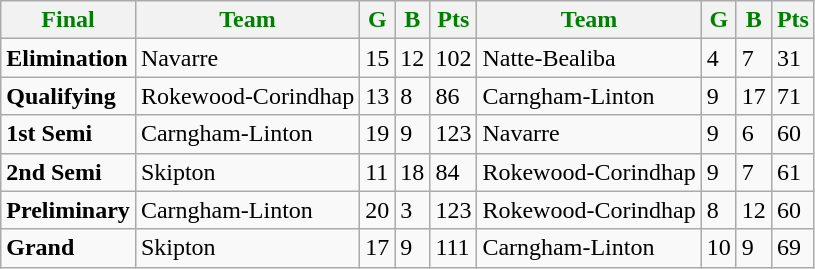<table class="wikitable">
<tr>
<th style="color:green">Final</th>
<th style="color:green">Team</th>
<th style="color:green">G</th>
<th style="color:green">B</th>
<th style="color:green">Pts</th>
<th style="color:green">Team</th>
<th style="color:green">G</th>
<th style="color:green">B</th>
<th style="color:green">Pts</th>
</tr>
<tr>
<td><strong>Elimination</strong></td>
<td>Navarre</td>
<td>15</td>
<td>12</td>
<td>102</td>
<td>Natte-Bealiba</td>
<td>4</td>
<td>7</td>
<td>31</td>
</tr>
<tr>
<td><strong>Qualifying</strong></td>
<td>Rokewood-Corindhap</td>
<td>13</td>
<td>8</td>
<td>86</td>
<td>Carngham-Linton</td>
<td>9</td>
<td>17</td>
<td>71</td>
</tr>
<tr>
<td><strong>1st Semi</strong></td>
<td>Carngham-Linton</td>
<td>19</td>
<td>9</td>
<td>123</td>
<td>Navarre</td>
<td>9</td>
<td>6</td>
<td>60</td>
</tr>
<tr>
<td><strong>2nd Semi</strong></td>
<td>Skipton</td>
<td>11</td>
<td>18</td>
<td>84</td>
<td>Rokewood-Corindhap</td>
<td>9</td>
<td>7</td>
<td>61</td>
</tr>
<tr>
<td><strong>Preliminary</strong></td>
<td>Carngham-Linton</td>
<td>20</td>
<td>3</td>
<td>123</td>
<td>Rokewood-Corindhap</td>
<td>8</td>
<td>12</td>
<td>60</td>
</tr>
<tr>
<td><strong>Grand</strong></td>
<td>Skipton</td>
<td>17</td>
<td>9</td>
<td>111</td>
<td>Carngham-Linton</td>
<td>10</td>
<td>9</td>
<td>69</td>
</tr>
</table>
